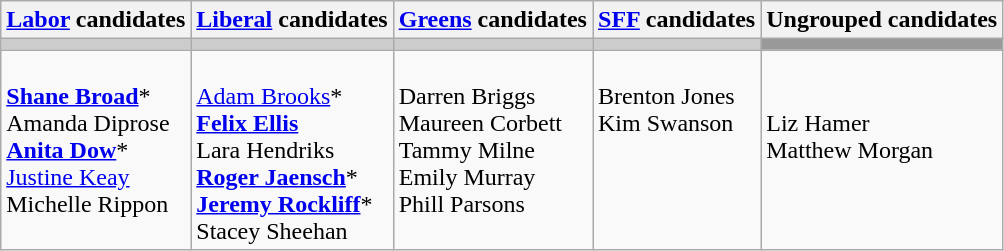<table class="wikitable">
<tr>
<th><a href='#'>Labor</a> candidates</th>
<th><a href='#'>Liberal</a> candidates</th>
<th><a href='#'>Greens</a> candidates</th>
<th><a href='#'>SFF</a> candidates</th>
<th>Ungrouped candidates</th>
</tr>
<tr bgcolor="#cccccc">
<td></td>
<td></td>
<td></td>
<td></td>
<td bgcolor="#999999"></td>
</tr>
<tr>
<td valign=top ><br><strong><a href='#'>Shane Broad</a></strong>*<br>
Amanda Diprose<br>
<strong><a href='#'>Anita Dow</a></strong>*<br>
<a href='#'>Justine Keay</a><br>
Michelle Rippon</td>
<td valign=top ><br><a href='#'>Adam Brooks</a>*<br>
<strong><a href='#'>Felix Ellis</a></strong><br>
Lara Hendriks<br>
<strong><a href='#'>Roger Jaensch</a></strong>*<br>
<strong><a href='#'>Jeremy Rockliff</a></strong>*<br>
Stacey Sheehan</td>
<td valign=top><br>Darren Briggs<br>
Maureen Corbett<br>
Tammy Milne<br>
Emily Murray<br>
Phill Parsons<br></td>
<td valign=top><br>Brenton Jones<br>
Kim Swanson</td>
<td valign=top><br><br>
Liz Hamer<br>
Matthew Morgan
 </td>
</tr>
</table>
